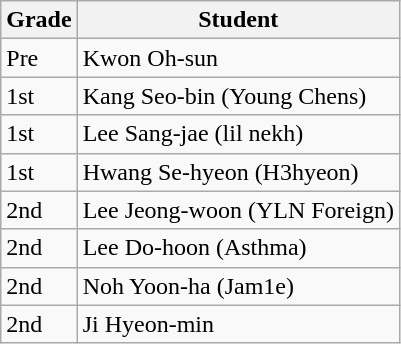<table class="wikitable sortable">
<tr>
<th>Grade</th>
<th>Student</th>
</tr>
<tr>
<td>Pre</td>
<td>Kwon Oh-sun</td>
</tr>
<tr>
<td>1st</td>
<td>Kang Seo-bin (Young Chens)</td>
</tr>
<tr>
<td>1st</td>
<td>Lee Sang-jae (lil nekh)</td>
</tr>
<tr>
<td>1st</td>
<td>Hwang Se-hyeon (H3hyeon)</td>
</tr>
<tr>
<td>2nd</td>
<td>Lee Jeong-woon (YLN Foreign)</td>
</tr>
<tr>
<td>2nd</td>
<td>Lee Do-hoon (Asthma)</td>
</tr>
<tr>
<td>2nd</td>
<td>Noh Yoon-ha (Jam1e)</td>
</tr>
<tr>
<td>2nd</td>
<td>Ji Hyeon-min</td>
</tr>
</table>
